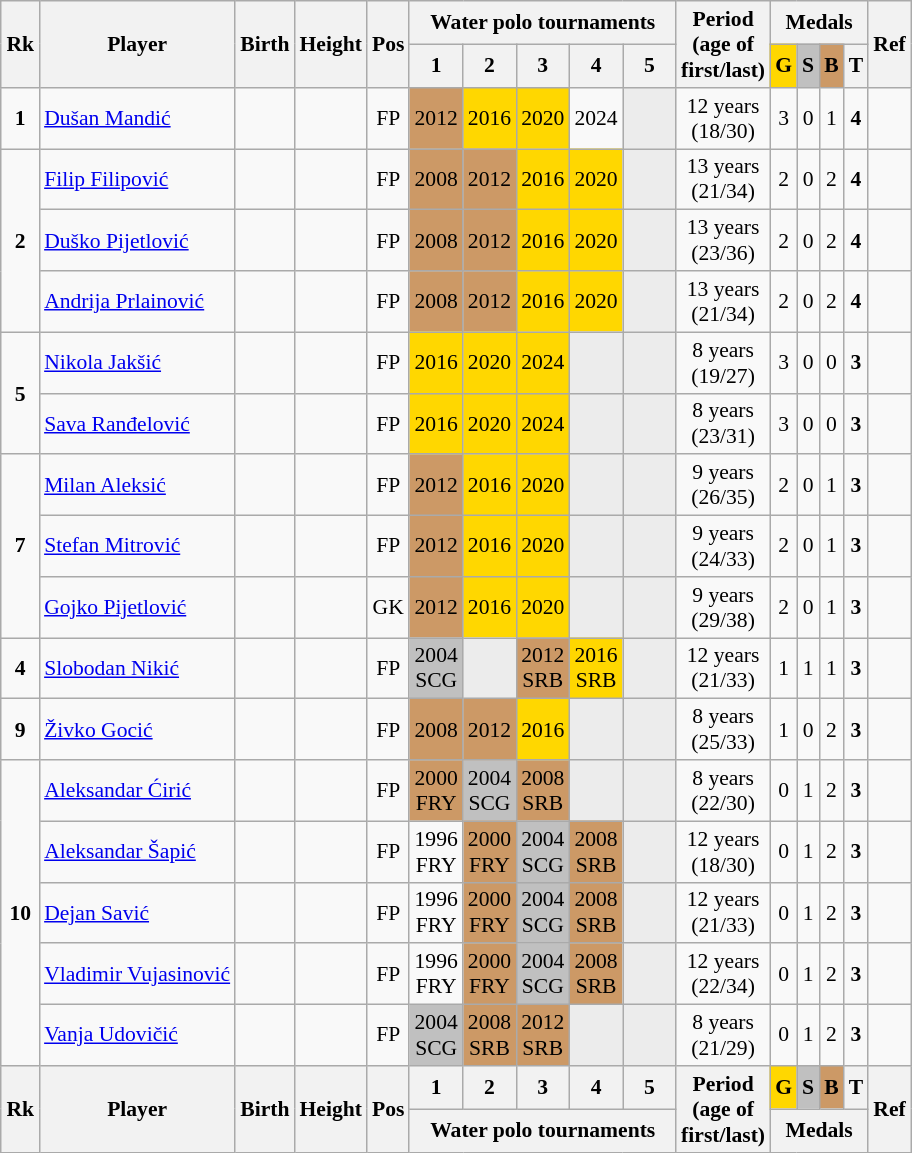<table class="wikitable sortable" style="text-align: center; font-size: 90%; margin-left: 1em;">
<tr>
<th rowspan="2">Rk</th>
<th rowspan="2">Player</th>
<th rowspan="2">Birth</th>
<th rowspan="2">Height</th>
<th rowspan="2">Pos</th>
<th colspan="5">Water polo tournaments</th>
<th rowspan="2">Period<br>(age of<br>first/last)</th>
<th colspan="4">Medals</th>
<th rowspan="2" class="unsortable">Ref</th>
</tr>
<tr>
<th>1</th>
<th style="width: 2em;" class="unsortable">2</th>
<th style="width: 2em;" class="unsortable">3</th>
<th style="width: 2em;" class="unsortable">4</th>
<th style="width: 2em;" class="unsortable">5</th>
<th style="background-color: gold;">G</th>
<th style="background-color: silver;">S</th>
<th style="background-color: #cc9966;">B</th>
<th>T</th>
</tr>
<tr>
<td><strong>1</strong></td>
<td style="text-align: left;" data-sort-value="Mandić, Dušan"><a href='#'>Dušan Mandić</a></td>
<td></td>
<td></td>
<td>FP</td>
<td style="background-color: #cc9966;">2012</td>
<td style="background-color: gold;">2016</td>
<td style="background-color: gold;">2020</td>
<td tyle="background-color: gold;">2024</td>
<td style="background-color: #ececec;"></td>
<td>12 years<br>(18/30)</td>
<td>3</td>
<td>0</td>
<td>1</td>
<td><strong>4</strong></td>
<td></td>
</tr>
<tr>
<td rowspan="3"><strong>2</strong></td>
<td style="text-align: left;" data-sort-value="Filipović, Filip"><a href='#'>Filip Filipović</a></td>
<td></td>
<td></td>
<td>FP</td>
<td style="background-color: #cc9966;">2008</td>
<td style="background-color: #cc9966;">2012</td>
<td style="background-color: gold;">2016</td>
<td style="background-color: gold;">2020</td>
<td style="background-color: #ececec;"></td>
<td>13 years<br>(21/34)</td>
<td>2</td>
<td>0</td>
<td>2</td>
<td><strong>4</strong></td>
<td></td>
</tr>
<tr>
<td style="text-align: left;" data-sort-value="Pijetlović, Duško"><a href='#'>Duško Pijetlović</a></td>
<td></td>
<td></td>
<td>FP</td>
<td style="background-color: #cc9966;">2008</td>
<td style="background-color: #cc9966;">2012</td>
<td style="background-color: gold;">2016</td>
<td style="background-color: gold;">2020</td>
<td style="background-color: #ececec;"></td>
<td>13 years<br>(23/36)</td>
<td>2</td>
<td>0</td>
<td>2</td>
<td><strong>4</strong></td>
<td></td>
</tr>
<tr>
<td style="text-align: left;" data-sort-value="Prlainović, Andrija"><a href='#'>Andrija Prlainović</a></td>
<td></td>
<td></td>
<td>FP</td>
<td style="background-color: #cc9966;">2008</td>
<td style="background-color: #cc9966;">2012</td>
<td style="background-color: gold;">2016</td>
<td style="background-color: gold;">2020</td>
<td style="background-color: #ececec;"></td>
<td>13 years<br>(21/34)</td>
<td>2</td>
<td>0</td>
<td>2</td>
<td><strong>4</strong></td>
<td></td>
</tr>
<tr>
<td rowspan="2"><strong>5</strong></td>
<td style="text-align: left;" data-sort-value="Jakšić, Nikola "><a href='#'>Nikola Jakšić</a></td>
<td></td>
<td></td>
<td>FP</td>
<td style="background-color: gold;">2016</td>
<td style="background-color: gold;">2020</td>
<td style="background-color: gold;">2024</td>
<td style="background-color: #ececec;"></td>
<td style="background-color: #ececec;"></td>
<td>8 years<br>(19/27)</td>
<td>3</td>
<td>0</td>
<td>0</td>
<td><strong>3</strong></td>
<td></td>
</tr>
<tr>
<td style="text-align: left;" data-sort-value="Ranđelović, Sava"><a href='#'>Sava Ranđelović</a></td>
<td></td>
<td></td>
<td>FP</td>
<td style="background-color: gold;">2016</td>
<td style="background-color: gold;">2020</td>
<td style="background-color: gold;">2024</td>
<td style="background-color: #ececec;"></td>
<td style="background-color: #ececec;"></td>
<td>8 years<br>(23/31)</td>
<td>3</td>
<td>0</td>
<td>0</td>
<td><strong>3</strong></td>
<td></td>
</tr>
<tr>
<td rowspan="3"><strong>7</strong></td>
<td style="text-align: left;" data-sort-value="Aleksić, Milan"><a href='#'>Milan Aleksić</a></td>
<td></td>
<td></td>
<td>FP</td>
<td style="background-color: #cc9966;">2012</td>
<td style="background-color: gold;">2016</td>
<td style="background-color: gold;">2020</td>
<td style="background-color: #ececec;"></td>
<td style="background-color: #ececec;"></td>
<td>9 years<br>(26/35)</td>
<td>2</td>
<td>0</td>
<td>1</td>
<td><strong>3</strong></td>
<td></td>
</tr>
<tr>
<td style="text-align: left;" data-sort-value="Mitrović, Stefan"><a href='#'>Stefan Mitrović</a></td>
<td></td>
<td></td>
<td>FP</td>
<td style="background-color: #cc9966;">2012</td>
<td style="background-color: gold;">2016</td>
<td style="background-color: gold;">2020</td>
<td style="background-color: #ececec;"></td>
<td style="background-color: #ececec;"></td>
<td>9 years<br>(24/33)</td>
<td>2</td>
<td>0</td>
<td>1</td>
<td><strong>3</strong></td>
<td></td>
</tr>
<tr>
<td style="text-align: left;" data-sort-value="Pijetlović, Gojko"><a href='#'>Gojko Pijetlović</a></td>
<td></td>
<td></td>
<td>GK</td>
<td style="background-color: #cc9966;">2012</td>
<td style="background-color: gold;">2016</td>
<td style="background-color: gold;">2020</td>
<td style="background-color: #ececec;"></td>
<td style="background-color: #ececec;"></td>
<td>9 years<br>(29/38)</td>
<td>2</td>
<td>0</td>
<td>1</td>
<td><strong>3</strong></td>
<td></td>
</tr>
<tr>
<td><strong>4</strong></td>
<td style="text-align: left;" data-sort-value="Nikić, Slobodan"><a href='#'>Slobodan Nikić</a></td>
<td></td>
<td></td>
<td>FP</td>
<td style="background-color: silver;">2004<br>SCG</td>
<td style="background-color: #ececec;"></td>
<td style="background-color: #cc9966;">2012<br>SRB</td>
<td style="background-color: gold;">2016<br>SRB</td>
<td style="background-color: #ececec;"></td>
<td>12 years<br>(21/33)</td>
<td>1</td>
<td>1</td>
<td>1</td>
<td><strong>3</strong></td>
<td></td>
</tr>
<tr>
<td><strong>9</strong></td>
<td style="text-align: left;" data-sort-value="Gocić, Živko"><a href='#'>Živko Gocić</a></td>
<td></td>
<td></td>
<td>FP</td>
<td style="background-color: #cc9966;">2008</td>
<td style="background-color: #cc9966;">2012</td>
<td style="background-color: gold;">2016</td>
<td style="background-color: #ececec;"></td>
<td style="background-color: #ececec;"></td>
<td>8 years<br>(25/33)</td>
<td>1</td>
<td>0</td>
<td>2</td>
<td><strong>3</strong></td>
<td></td>
</tr>
<tr>
<td rowspan="5"><strong>10</strong></td>
<td style="text-align: left;" data-sort-value="Ćirić, Aleksandar"><a href='#'>Aleksandar Ćirić</a></td>
<td></td>
<td></td>
<td>FP</td>
<td style="background-color: #cc9966;">2000<br>FRY</td>
<td style="background-color: silver;">2004<br>SCG</td>
<td style="background-color: #cc9966;">2008<br>SRB</td>
<td style="background-color: #ececec;"></td>
<td style="background-color: #ececec;"></td>
<td>8 years<br>(22/30)</td>
<td>0</td>
<td>1</td>
<td>2</td>
<td><strong>3</strong></td>
<td></td>
</tr>
<tr>
<td style="text-align: left;" data-sort-value="Šapić, Aleksandar"><a href='#'>Aleksandar Šapić</a></td>
<td></td>
<td></td>
<td>FP</td>
<td>1996<br>FRY</td>
<td style="background-color: #cc9966;">2000<br>FRY</td>
<td style="background-color: silver;">2004<br>SCG</td>
<td style="background-color: #cc9966;">2008<br>SRB</td>
<td style="background-color: #ececec;"></td>
<td>12 years<br>(18/30)</td>
<td>0</td>
<td>1</td>
<td>2</td>
<td><strong>3</strong></td>
<td></td>
</tr>
<tr>
<td style="text-align: left;" data-sort-value="Savić, Dejan"><a href='#'>Dejan Savić</a></td>
<td></td>
<td></td>
<td>FP</td>
<td>1996<br>FRY</td>
<td style="background-color: #cc9966;">2000<br>FRY</td>
<td style="background-color: silver;">2004<br>SCG</td>
<td style="background-color: #cc9966;">2008<br>SRB</td>
<td style="background-color: #ececec;"></td>
<td>12 years<br>(21/33)</td>
<td>0</td>
<td>1</td>
<td>2</td>
<td><strong>3</strong></td>
<td></td>
</tr>
<tr>
<td style="text-align: left;" data-sort-value="Vujasinović, Vladimir"><a href='#'>Vladimir Vujasinović</a></td>
<td></td>
<td></td>
<td>FP</td>
<td>1996<br>FRY</td>
<td style="background-color: #cc9966;">2000<br>FRY</td>
<td style="background-color: silver;">2004<br>SCG</td>
<td style="background-color: #cc9966;">2008<br>SRB</td>
<td style="background-color: #ececec;"></td>
<td>12 years<br>(22/34)</td>
<td>0</td>
<td>1</td>
<td>2</td>
<td><strong>3</strong></td>
<td></td>
</tr>
<tr>
<td style="text-align: left;" data-sort-value="Udovičić, Vanja"><a href='#'>Vanja Udovičić</a></td>
<td></td>
<td></td>
<td>FP</td>
<td style="background-color: silver;">2004<br>SCG</td>
<td style="background-color: #cc9966;">2008<br>SRB</td>
<td style="background-color: #cc9966;">2012<br>SRB</td>
<td style="background-color: #ececec;"></td>
<td style="background-color: #ececec;"></td>
<td>8 years<br>(21/29)</td>
<td>0</td>
<td>1</td>
<td>2</td>
<td><strong>3</strong></td>
<td></td>
</tr>
<tr>
<th rowspan="2">Rk</th>
<th rowspan="2">Player</th>
<th rowspan="2">Birth</th>
<th rowspan="2">Height</th>
<th rowspan="2">Pos</th>
<th>1</th>
<th>2</th>
<th>3</th>
<th>4</th>
<th>5</th>
<th rowspan="2">Period<br>(age of<br>first/last)</th>
<th style="background-color: gold;">G</th>
<th style="background-color: silver;">S</th>
<th style="background-color: #cc9966;">B</th>
<th>T</th>
<th rowspan="2">Ref</th>
</tr>
<tr>
<th colspan="5">Water polo tournaments</th>
<th colspan="4">Medals</th>
</tr>
</table>
